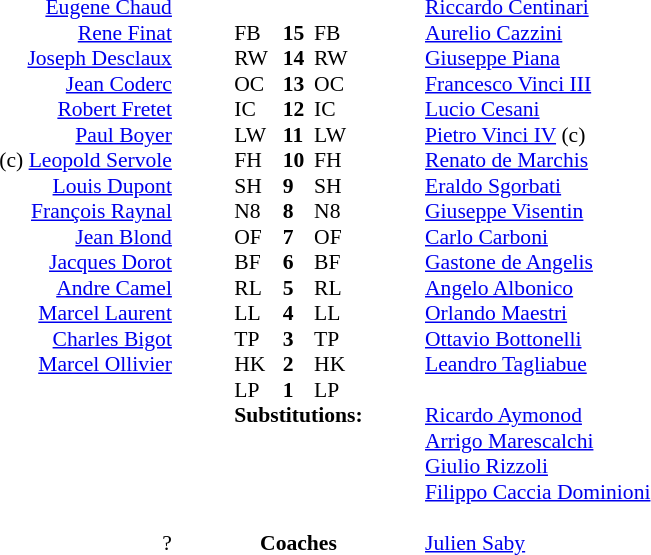<table width="100%" align="center">
<tr>
<td width=15%></td>
<td valign="top" width="24%"><br><table style="font-size: 90%" cellspacing="0" cellpadding="0" align="right">
<tr>
<td align="right"></td>
</tr>
<tr>
<td align="right"><a href='#'>Eugene Chaud</a></td>
</tr>
<tr>
<td align="right"><a href='#'>Rene Finat</a></td>
</tr>
<tr>
<td align="right"><a href='#'>Joseph Desclaux</a></td>
</tr>
<tr>
<td align="right"><a href='#'>Jean Coderc</a></td>
</tr>
<tr>
<td align="right"><a href='#'>Robert Fretet</a></td>
</tr>
<tr>
<td align="right"><a href='#'>Paul Boyer</a></td>
</tr>
<tr>
<td align="right">(c) <a href='#'>Leopold Servole</a></td>
</tr>
<tr>
<td align="right"><a href='#'>Louis Dupont</a></td>
</tr>
<tr>
<td align="right"><a href='#'>François Raynal</a></td>
</tr>
<tr>
<td align="right"><a href='#'>Jean Blond</a></td>
</tr>
<tr>
<td align="right"><a href='#'>Jacques Dorot</a></td>
</tr>
<tr>
<td align="right"><a href='#'>Andre Camel</a></td>
</tr>
<tr>
<td align="right"><a href='#'>Marcel Laurent</a></td>
</tr>
<tr>
<td align="right"><a href='#'>Charles Bigot</a></td>
</tr>
<tr>
<td align="right"><a href='#'>Marcel Ollivier</a></td>
</tr>
<tr>
<td> </td>
</tr>
<tr>
<td> </td>
</tr>
<tr>
<td> </td>
</tr>
<tr>
<td> </td>
</tr>
<tr>
<td> </td>
</tr>
<tr>
<td> </td>
</tr>
<tr>
<td align="right">?</td>
</tr>
</table>
</td>
<td valign="top" width="13%"><br><table style="font-size: 90%" cellspacing="0" cellpadding="0" align="center">
<tr>
<td> </td>
</tr>
<tr>
<td>FB</td>
<td><strong>15</strong></td>
<td>FB</td>
<td></td>
</tr>
<tr>
<td>RW</td>
<td><strong>14</strong></td>
<td>RW</td>
<td></td>
</tr>
<tr>
<td>OC</td>
<td><strong>13</strong></td>
<td>OC</td>
</tr>
<tr>
<td>IC</td>
<td><strong>12</strong></td>
<td>IC</td>
</tr>
<tr>
<td>LW</td>
<td><strong>11</strong></td>
<td>LW</td>
</tr>
<tr>
<td>FH</td>
<td><strong>10</strong></td>
<td>FH</td>
</tr>
<tr>
<td>SH</td>
<td><strong>9</strong></td>
<td>SH</td>
</tr>
<tr>
<td>N8</td>
<td><strong>8</strong></td>
<td>N8</td>
</tr>
<tr>
<td>OF</td>
<td><strong>7</strong></td>
<td>OF</td>
</tr>
<tr>
<td>BF</td>
<td><strong>6</strong></td>
<td>BF</td>
</tr>
<tr>
<td>RL</td>
<td><strong>5</strong></td>
<td>RL</td>
</tr>
<tr>
<td>LL</td>
<td><strong>4</strong></td>
<td>LL</td>
</tr>
<tr>
<td>TP</td>
<td><strong>3</strong></td>
<td>TP</td>
</tr>
<tr>
<td>HK</td>
<td><strong>2</strong></td>
<td>HK</td>
</tr>
<tr>
<td>LP</td>
<td><strong>1</strong></td>
<td>LP</td>
</tr>
<tr>
<td colspan=3 align="center"><strong>Substitutions:</strong></td>
</tr>
<tr>
<td> </td>
</tr>
<tr>
<td> </td>
</tr>
<tr>
<td> </td>
</tr>
<tr>
<td> </td>
</tr>
<tr>
<td colspan=3 align="center"><strong>Coaches</strong></td>
</tr>
<tr>
<td> </td>
</tr>
</table>
</td>
<td valign="top" width="24%"><br><table style="font-size: 90%" cellspacing="0" cellpadding="0" align="left">
<tr>
<td align="left"></td>
</tr>
<tr>
<td><a href='#'>Riccardo Centinari</a></td>
</tr>
<tr>
<td><a href='#'>Aurelio Cazzini</a></td>
</tr>
<tr>
<td><a href='#'>Giuseppe Piana</a></td>
</tr>
<tr>
<td><a href='#'>Francesco Vinci III</a></td>
</tr>
<tr>
<td><a href='#'>Lucio Cesani</a></td>
</tr>
<tr>
<td><a href='#'>Pietro Vinci IV</a> (c)</td>
</tr>
<tr>
<td><a href='#'>Renato de Marchis</a></td>
</tr>
<tr>
<td><a href='#'>Eraldo Sgorbati</a></td>
</tr>
<tr>
<td><a href='#'>Giuseppe Visentin</a></td>
</tr>
<tr>
<td><a href='#'>Carlo Carboni</a></td>
</tr>
<tr>
<td><a href='#'>Gastone de Angelis</a></td>
</tr>
<tr>
<td><a href='#'>Angelo Albonico</a></td>
</tr>
<tr>
<td><a href='#'>Orlando Maestri</a></td>
</tr>
<tr>
<td><a href='#'>Ottavio Bottonelli</a></td>
</tr>
<tr>
<td><a href='#'>Leandro Tagliabue</a></td>
</tr>
<tr>
<td> </td>
</tr>
<tr>
<td><a href='#'>Ricardo Aymonod</a></td>
</tr>
<tr>
<td><a href='#'>Arrigo Marescalchi</a></td>
</tr>
<tr>
<td><a href='#'>Giulio Rizzoli</a></td>
</tr>
<tr>
<td><a href='#'>Filippo Caccia Dominioni</a></td>
</tr>
<tr>
<td> </td>
</tr>
<tr>
<td><a href='#'>Julien Saby</a></td>
</tr>
</table>
</td>
<td valign="top" width="24%"></td>
</tr>
</table>
